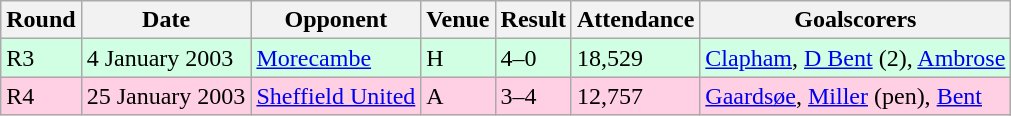<table class="wikitable">
<tr>
<th>Round</th>
<th>Date</th>
<th>Opponent</th>
<th>Venue</th>
<th>Result</th>
<th>Attendance</th>
<th>Goalscorers</th>
</tr>
<tr style="background-color: #d0ffe3;">
<td>R3</td>
<td>4 January 2003</td>
<td><a href='#'>Morecambe</a></td>
<td>H</td>
<td>4–0</td>
<td>18,529</td>
<td><a href='#'>Clapham</a>, <a href='#'>D Bent</a> (2), <a href='#'>Ambrose</a></td>
</tr>
<tr style="background-color: #ffd0e3;">
<td>R4</td>
<td>25 January 2003</td>
<td><a href='#'>Sheffield United</a></td>
<td>A</td>
<td>3–4</td>
<td>12,757</td>
<td><a href='#'>Gaardsøe</a>, <a href='#'>Miller</a> (pen), <a href='#'>Bent</a></td>
</tr>
</table>
